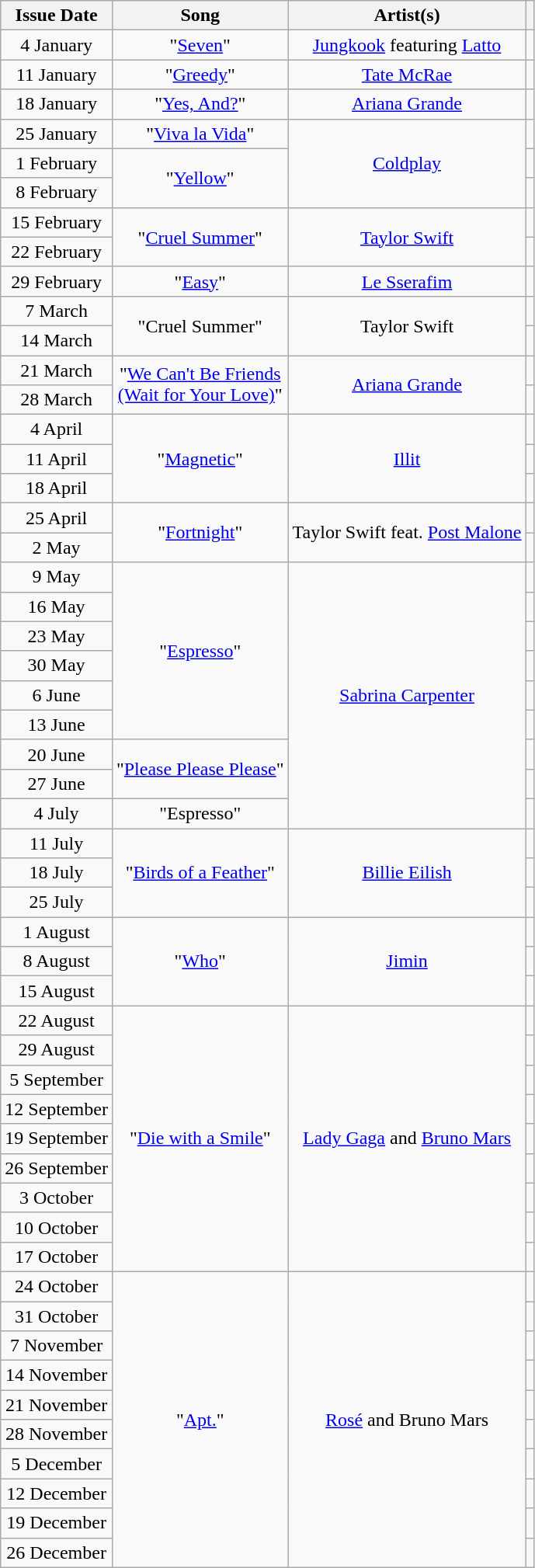<table class="wikitable" style="text-align: center">
<tr>
<th style="text-align: center">Issue Date</th>
<th style="text-align: center">Song</th>
<th style="text-align: center">Artist(s)</th>
<th style="text-align: center"></th>
</tr>
<tr>
<td>4 January</td>
<td>"<a href='#'>Seven</a>"</td>
<td><a href='#'>Jungkook</a> featuring <a href='#'>Latto</a></td>
<td></td>
</tr>
<tr>
<td>11 January</td>
<td>"<a href='#'>Greedy</a>"</td>
<td><a href='#'>Tate McRae</a></td>
<td></td>
</tr>
<tr>
<td>18 January</td>
<td>"<a href='#'>Yes, And?</a>"</td>
<td><a href='#'>Ariana Grande</a></td>
<td></td>
</tr>
<tr>
<td>25 January</td>
<td>"<a href='#'>Viva la Vida</a>"</td>
<td rowspan="3"><a href='#'>Coldplay</a></td>
<td></td>
</tr>
<tr>
<td>1 February</td>
<td rowspan="2">"<a href='#'>Yellow</a>"</td>
<td></td>
</tr>
<tr>
<td>8 February</td>
<td></td>
</tr>
<tr>
<td>15 February</td>
<td rowspan="2">"<a href='#'>Cruel Summer</a>"</td>
<td rowspan="2"><a href='#'>Taylor Swift</a></td>
<td></td>
</tr>
<tr>
<td>22 February</td>
<td></td>
</tr>
<tr>
<td>29 February</td>
<td>"<a href='#'>Easy</a>"</td>
<td><a href='#'>Le Sserafim</a></td>
<td></td>
</tr>
<tr>
<td>7 March</td>
<td rowspan="2">"Cruel Summer"</td>
<td rowspan="2">Taylor Swift</td>
<td></td>
</tr>
<tr>
<td>14 March</td>
<td></td>
</tr>
<tr>
<td>21 March</td>
<td rowspan="2">"<a href='#'>We Can't Be Friends<br>(Wait for Your Love)</a>"</td>
<td rowspan="2"><a href='#'>Ariana Grande</a></td>
<td></td>
</tr>
<tr>
<td>28 March</td>
<td></td>
</tr>
<tr>
<td>4 April</td>
<td rowspan="3">"<a href='#'>Magnetic</a>"</td>
<td rowspan="3"><a href='#'>Illit</a></td>
<td></td>
</tr>
<tr>
<td>11 April</td>
<td></td>
</tr>
<tr>
<td>18 April</td>
<td></td>
</tr>
<tr>
<td>25 April</td>
<td rowspan="2">"<a href='#'>Fortnight</a>"</td>
<td rowspan="2">Taylor Swift feat. <a href='#'>Post Malone</a></td>
<td></td>
</tr>
<tr>
<td>2 May</td>
<td></td>
</tr>
<tr>
<td>9 May</td>
<td rowspan="6">"<a href='#'>Espresso</a>"</td>
<td rowspan="9"><a href='#'>Sabrina Carpenter</a></td>
<td></td>
</tr>
<tr>
<td>16 May</td>
<td></td>
</tr>
<tr>
<td>23 May</td>
<td></td>
</tr>
<tr>
<td>30 May</td>
<td></td>
</tr>
<tr>
<td>6 June</td>
<td></td>
</tr>
<tr>
<td>13 June</td>
<td></td>
</tr>
<tr>
<td>20 June</td>
<td rowspan="2">"<a href='#'>Please Please Please</a>"</td>
<td></td>
</tr>
<tr>
<td>27 June</td>
<td></td>
</tr>
<tr>
<td>4 July</td>
<td>"Espresso"</td>
<td></td>
</tr>
<tr>
<td>11 July</td>
<td rowspan="3">"<a href='#'>Birds of a Feather</a>"</td>
<td rowspan="3"><a href='#'>Billie Eilish</a></td>
<td></td>
</tr>
<tr>
<td>18 July</td>
<td></td>
</tr>
<tr>
<td>25 July</td>
<td></td>
</tr>
<tr>
<td>1 August</td>
<td rowspan="3">"<a href='#'>Who</a>"</td>
<td rowspan="3"><a href='#'>Jimin</a></td>
<td></td>
</tr>
<tr>
<td>8 August</td>
<td></td>
</tr>
<tr>
<td>15 August</td>
<td></td>
</tr>
<tr>
<td>22 August</td>
<td rowspan="9">"<a href='#'>Die with a Smile</a>"</td>
<td rowspan="9"><a href='#'>Lady Gaga</a> and <a href='#'>Bruno Mars</a></td>
<td></td>
</tr>
<tr>
<td>29 August</td>
<td></td>
</tr>
<tr>
<td>5 September</td>
<td></td>
</tr>
<tr>
<td>12 September</td>
<td></td>
</tr>
<tr>
<td>19 September</td>
<td></td>
</tr>
<tr>
<td>26 September</td>
<td></td>
</tr>
<tr>
<td>3 October</td>
<td></td>
</tr>
<tr>
<td>10 October</td>
<td></td>
</tr>
<tr>
<td>17 October</td>
<td></td>
</tr>
<tr>
<td>24 October</td>
<td rowspan="10">"<a href='#'>Apt.</a>"</td>
<td rowspan="10"><a href='#'>Rosé</a> and Bruno Mars</td>
<td></td>
</tr>
<tr>
<td>31 October</td>
<td></td>
</tr>
<tr>
<td>7 November</td>
<td></td>
</tr>
<tr>
<td>14 November</td>
<td></td>
</tr>
<tr>
<td>21 November</td>
<td></td>
</tr>
<tr>
<td>28 November</td>
<td></td>
</tr>
<tr>
<td>5 December</td>
<td></td>
</tr>
<tr>
<td>12 December</td>
<td></td>
</tr>
<tr>
<td>19 December</td>
<td></td>
</tr>
<tr>
<td>26 December</td>
<td></td>
</tr>
</table>
